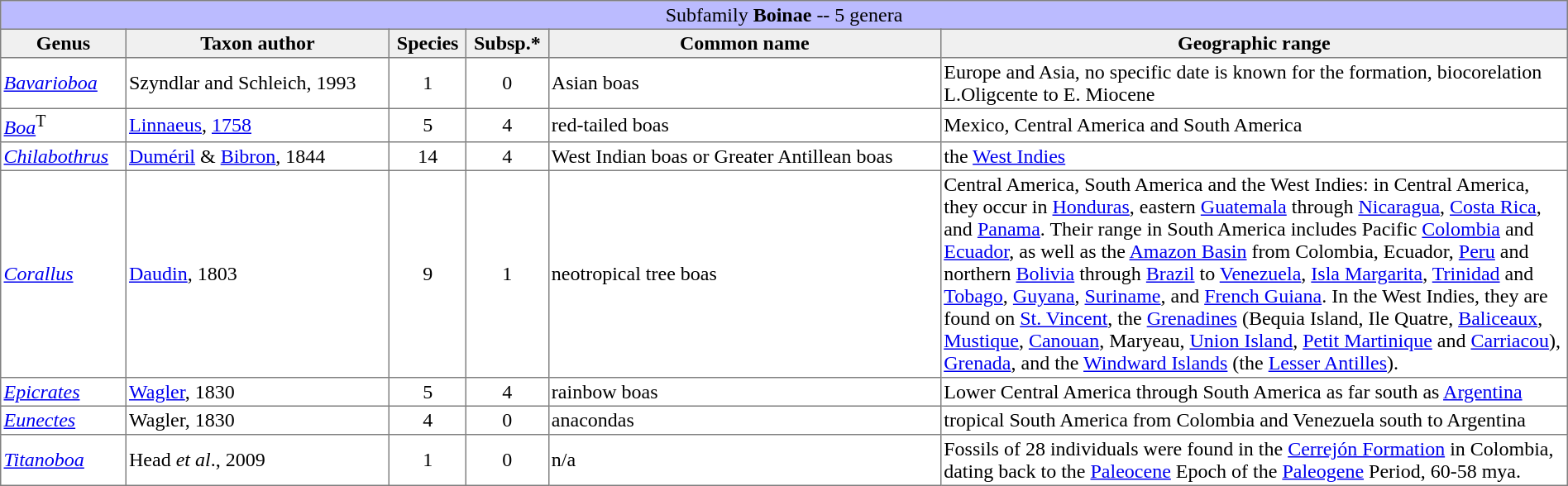<table |cellspacing=0 cellpadding=2 border=1 style="width: 100%; border-collapse: collapse;">
<tr>
<td colspan="100%" align="center" bgcolor="#BBBBFF">Subfamily <strong>Boinae</strong> -- 5 genera</td>
</tr>
<tr>
<th bgcolor="#f0f0f0">Genus</th>
<th bgcolor="#f0f0f0">Taxon author</th>
<th bgcolor="#f0f0f0">Species</th>
<th bgcolor="#f0f0f0">Subsp.*</th>
<th bgcolor="#f0f0f0">Common name</th>
<th bgcolor="#f0f0f0">Geographic range</th>
</tr>
<tr>
<td><em><a href='#'>Bavarioboa</a></em></td>
<td>Szyndlar and Schleich, 1993</td>
<td align="center">1</td>
<td align="center">0</td>
<td>Asian boas</td>
<td style="width:40%">Europe and Asia, no specific date is known for the formation, biocorelation L.Oligcente to E. Miocene</td>
</tr>
<tr>
<td><em><a href='#'>Boa</a></em><span><sup>T</sup></span></td>
<td><a href='#'>Linnaeus</a>, <a href='#'>1758</a></td>
<td align="center">5</td>
<td align="center">4</td>
<td>red-tailed boas</td>
<td style="width:40%">Mexico, Central America and South America</td>
</tr>
<tr>
<td><em><a href='#'>Chilabothrus</a></em></td>
<td><a href='#'>Duméril</a> & <a href='#'>Bibron</a>, 1844</td>
<td align="center">14</td>
<td align="center">4</td>
<td>West Indian boas or Greater Antillean boas</td>
<td>the <a href='#'>West Indies</a></td>
</tr>
<tr>
<td><em><a href='#'>Corallus</a></em></td>
<td><a href='#'>Daudin</a>, 1803</td>
<td align="center">9</td>
<td align="center">1</td>
<td>neotropical tree boas</td>
<td>Central America, South America and the West Indies: in Central America, they occur in <a href='#'>Honduras</a>, eastern <a href='#'>Guatemala</a> through <a href='#'>Nicaragua</a>, <a href='#'>Costa Rica</a>, and <a href='#'>Panama</a>. Their range in South America includes Pacific <a href='#'>Colombia</a> and <a href='#'>Ecuador</a>, as well as the <a href='#'>Amazon Basin</a> from Colombia, Ecuador, <a href='#'>Peru</a> and northern <a href='#'>Bolivia</a> through <a href='#'>Brazil</a> to <a href='#'>Venezuela</a>, <a href='#'>Isla Margarita</a>, <a href='#'>Trinidad</a> and <a href='#'>Tobago</a>, <a href='#'>Guyana</a>, <a href='#'>Suriname</a>, and <a href='#'>French Guiana</a>. In the West Indies, they are found on <a href='#'>St. Vincent</a>, the <a href='#'>Grenadines</a> (Bequia Island, Ile Quatre, <a href='#'>Baliceaux</a>, <a href='#'>Mustique</a>, <a href='#'>Canouan</a>, Maryeau, <a href='#'>Union Island</a>, <a href='#'>Petit Martinique</a> and <a href='#'>Carriacou</a>), <a href='#'>Grenada</a>, and the <a href='#'>Windward Islands</a> (the <a href='#'>Lesser Antilles</a>).</td>
</tr>
<tr>
<td><em><a href='#'>Epicrates</a></em></td>
<td><a href='#'>Wagler</a>, 1830</td>
<td align="center">5</td>
<td align="center">4</td>
<td>rainbow boas</td>
<td>Lower Central America through South America as far south as <a href='#'>Argentina</a></td>
</tr>
<tr>
<td><em><a href='#'>Eunectes</a></em></td>
<td>Wagler, 1830</td>
<td align="center">4</td>
<td align="center">0</td>
<td>anacondas</td>
<td>tropical South America from Colombia and Venezuela south to Argentina</td>
</tr>
<tr>
<td><em><a href='#'>Titanoboa</a></em></td>
<td>Head <em>et al</em>., 2009</td>
<td align="center">1</td>
<td align="center">0</td>
<td>n/a</td>
<td>Fossils of 28 individuals were found in the <a href='#'>Cerrejón Formation</a> in Colombia, dating back to the <a href='#'>Paleocene</a> Epoch of the <a href='#'>Paleogene</a> Period, 60-58 mya.</td>
</tr>
</table>
